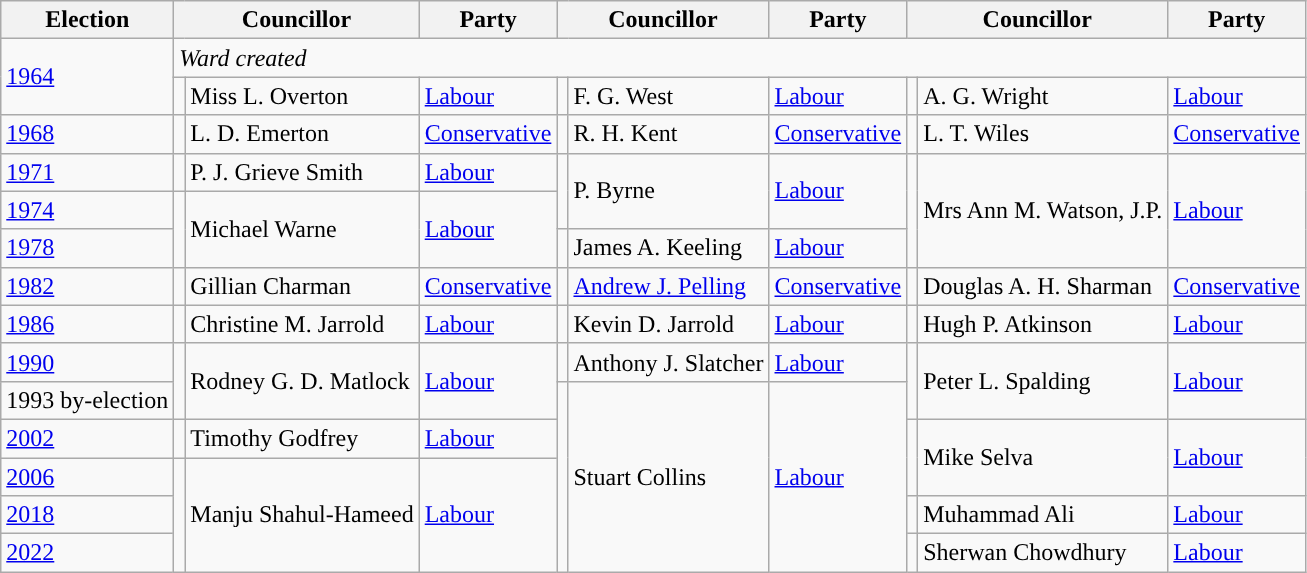<table class="wikitable">
<tr>
<th>Election</th>
<th colspan="2">Councillor</th>
<th>Party</th>
<th colspan="2">Councillor</th>
<th>Party</th>
<th colspan="2">Councillor</th>
<th>Party</th>
</tr>
<tr>
<td rowspan="2"><a href='#'>1964</a></td>
<td colspan="12"><em>Ward created</em></td>
</tr>
<tr>
<td style="background-color: "></td>
<td>Miss L. Overton</td>
<td><a href='#'>Labour</a></td>
<td style="background-color: "></td>
<td>F. G. West</td>
<td><a href='#'>Labour</a></td>
<td style="background-color: "></td>
<td>A. G. Wright</td>
<td><a href='#'>Labour</a></td>
</tr>
<tr>
<td><a href='#'>1968</a></td>
<td style="background-color: "></td>
<td>L. D. Emerton</td>
<td><a href='#'>Conservative</a></td>
<td style="background-color: "></td>
<td>R. H. Kent</td>
<td><a href='#'>Conservative</a></td>
<td style="background-color: "></td>
<td>L. T. Wiles</td>
<td><a href='#'>Conservative</a></td>
</tr>
<tr>
<td><a href='#'>1971</a></td>
<td style="background-color: "></td>
<td>P. J. Grieve Smith</td>
<td><a href='#'>Labour</a></td>
<td rowspan="2" style="background-color: "></td>
<td rowspan="2">P. Byrne</td>
<td rowspan="2"><a href='#'>Labour</a></td>
<td rowspan="3" style="background-color: "></td>
<td rowspan="3">Mrs Ann M. Watson, J.P.</td>
<td rowspan="3"><a href='#'>Labour</a></td>
</tr>
<tr>
<td><a href='#'>1974</a></td>
<td rowspan="2" style="background-color: "></td>
<td rowspan="2">Michael Warne</td>
<td rowspan="2"><a href='#'>Labour</a></td>
</tr>
<tr>
<td><a href='#'>1978</a></td>
<td style="background-color: "></td>
<td>James A. Keeling</td>
<td><a href='#'>Labour</a></td>
</tr>
<tr>
<td><a href='#'>1982</a></td>
<td style="background-color: "></td>
<td>Gillian Charman</td>
<td><a href='#'>Conservative</a></td>
<td style="background-color: "></td>
<td><a href='#'>Andrew J. Pelling</a></td>
<td><a href='#'>Conservative</a></td>
<td style="background-color: "></td>
<td>Douglas A. H. Sharman</td>
<td><a href='#'>Conservative</a></td>
</tr>
<tr>
<td><a href='#'>1986</a></td>
<td style="background-color: "></td>
<td>Christine M. Jarrold</td>
<td><a href='#'>Labour</a></td>
<td style="background-color: "></td>
<td>Kevin D. Jarrold</td>
<td><a href='#'>Labour</a></td>
<td style="background-color: "></td>
<td>Hugh P. Atkinson</td>
<td><a href='#'>Labour</a></td>
</tr>
<tr>
<td><a href='#'>1990</a></td>
<td rowspan="2" style="background-color: "></td>
<td rowspan="2">Rodney G. D. Matlock</td>
<td rowspan="2"><a href='#'>Labour</a></td>
<td style="background-color: "></td>
<td>Anthony J. Slatcher</td>
<td><a href='#'>Labour</a></td>
<td rowspan="2" style="background-color: "></td>
<td rowspan="2">Peter L. Spalding</td>
<td rowspan="2"><a href='#'>Labour</a></td>
</tr>
<tr>
<td>1993 by-election</td>
<td rowspan="5" style="background-color: "></td>
<td rowspan="5">Stuart Collins</td>
<td rowspan="5"><a href='#'>Labour</a></td>
</tr>
<tr>
<td><a href='#'>2002</a></td>
<td style="background-color: "></td>
<td>Timothy Godfrey</td>
<td><a href='#'>Labour</a></td>
<td rowspan="2" style="background-color: "></td>
<td rowspan="2">Mike Selva</td>
<td rowspan="2"><a href='#'>Labour</a></td>
</tr>
<tr>
<td><a href='#'>2006</a></td>
<td rowspan="3" style="background-color: "></td>
<td rowspan="3">Manju Shahul-Hameed</td>
<td rowspan="3"><a href='#'>Labour</a></td>
</tr>
<tr>
<td><a href='#'>2018</a></td>
<td style="background-color: "></td>
<td>Muhammad Ali</td>
<td><a href='#'>Labour</a></td>
</tr>
<tr>
<td><a href='#'>2022</a></td>
<td style="background-color: "></td>
<td>Sherwan Chowdhury</td>
<td><a href='#'>Labour</a></td>
</tr>
</table>
